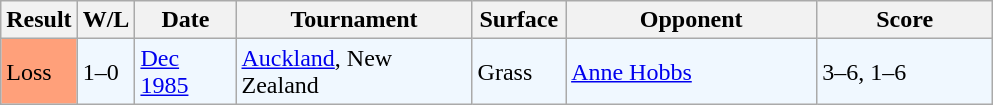<table class="sortable wikitable">
<tr>
<th style="width:40px">Result</th>
<th style="width:30px" class="unsortable">W/L</th>
<th style="width:60px">Date</th>
<th style="width:150px">Tournament</th>
<th style="width:55px">Surface</th>
<th style="width:160px">Opponent</th>
<th style="width:110px" class="unsortable">Score</th>
</tr>
<tr style="background:#f0f8ff;">
<td style="background:#ffa07a;">Loss</td>
<td>1–0</td>
<td><a href='#'>Dec 1985</a></td>
<td><a href='#'>Auckland</a>, New Zealand</td>
<td>Grass</td>
<td> <a href='#'>Anne Hobbs</a></td>
<td>3–6, 1–6</td>
</tr>
</table>
